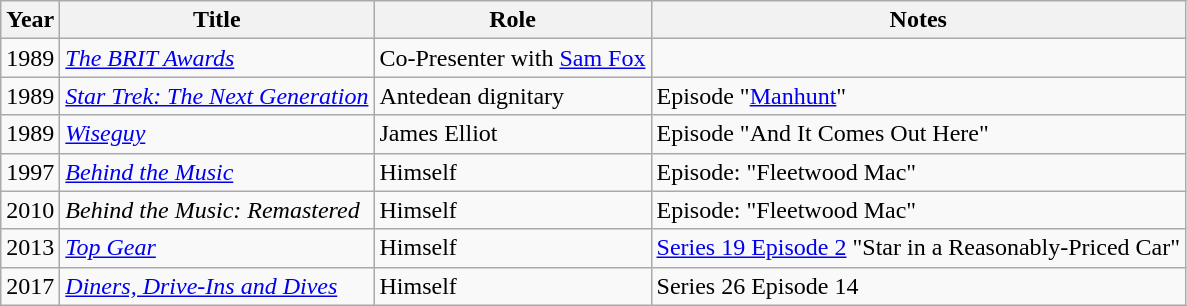<table class="wikitable">
<tr>
<th>Year</th>
<th>Title</th>
<th>Role</th>
<th>Notes</th>
</tr>
<tr>
<td>1989</td>
<td><em><a href='#'>The BRIT Awards</a></em></td>
<td>Co-Presenter with <a href='#'>Sam Fox</a></td>
</tr>
<tr>
<td>1989</td>
<td><em><a href='#'>Star Trek: The Next Generation</a></em></td>
<td>Antedean dignitary</td>
<td>Episode "<a href='#'>Manhunt</a>"</td>
</tr>
<tr>
<td>1989</td>
<td><em><a href='#'>Wiseguy</a></em></td>
<td>James Elliot</td>
<td>Episode "And It Comes Out Here"</td>
</tr>
<tr>
<td>1997</td>
<td><em><a href='#'>Behind the Music</a></em></td>
<td>Himself</td>
<td>Episode: "Fleetwood Mac"</td>
</tr>
<tr>
<td>2010</td>
<td><em>Behind the Music: Remastered</em></td>
<td>Himself</td>
<td>Episode: "Fleetwood Mac"</td>
</tr>
<tr>
<td>2013</td>
<td><em><a href='#'>Top Gear</a></em></td>
<td>Himself</td>
<td><a href='#'>Series 19 Episode 2</a> "Star in a Reasonably-Priced Car"</td>
</tr>
<tr>
<td>2017</td>
<td><em><a href='#'>Diners, Drive-Ins and Dives</a></em></td>
<td>Himself</td>
<td>Series 26 Episode 14</td>
</tr>
</table>
